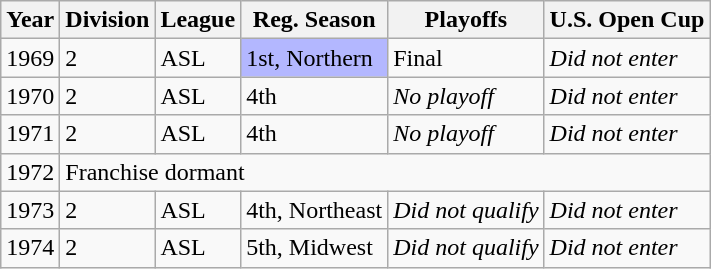<table class="wikitable">
<tr>
<th>Year</th>
<th>Division</th>
<th>League</th>
<th>Reg. Season</th>
<th>Playoffs</th>
<th>U.S. Open Cup</th>
</tr>
<tr>
<td>1969</td>
<td>2</td>
<td>ASL</td>
<td bgcolor="B3B7FF">1st, Northern</td>
<td>Final</td>
<td><em>Did not enter</em></td>
</tr>
<tr>
<td>1970</td>
<td>2</td>
<td>ASL</td>
<td>4th</td>
<td><em>No playoff</em></td>
<td><em>Did not enter</em></td>
</tr>
<tr>
<td>1971</td>
<td>2</td>
<td>ASL</td>
<td>4th</td>
<td><em>No playoff</em></td>
<td><em>Did not enter</em></td>
</tr>
<tr>
<td>1972</td>
<td colspan=5>Franchise dormant</td>
</tr>
<tr>
<td>1973</td>
<td>2</td>
<td>ASL</td>
<td>4th, Northeast</td>
<td><em>Did not qualify</em></td>
<td><em>Did not enter</em></td>
</tr>
<tr>
<td>1974</td>
<td>2</td>
<td>ASL</td>
<td>5th, Midwest</td>
<td><em>Did not qualify</em></td>
<td><em>Did not enter</em></td>
</tr>
</table>
